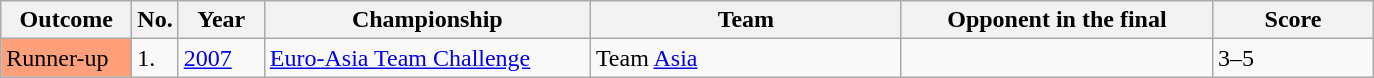<table class="sortable wikitable">
<tr>
<th width="80">Outcome</th>
<th width="20">No.</th>
<th width="50">Year</th>
<th width="210">Championship</th>
<th width="200">Team</th>
<th width="200">Opponent in the final</th>
<th width="100">Score</th>
</tr>
<tr>
<td style="background:#ffa07a;">Runner-up</td>
<td>1.</td>
<td><a href='#'>2007</a></td>
<td><a href='#'>Euro-Asia Team Challenge</a></td>
<td>Team <a href='#'>Asia</a></td>
<td></td>
<td>3–5</td>
</tr>
</table>
